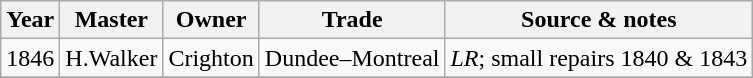<table class=" wikitable">
<tr>
<th>Year</th>
<th>Master</th>
<th>Owner</th>
<th>Trade</th>
<th>Source & notes</th>
</tr>
<tr>
<td>1846</td>
<td>H.Walker</td>
<td>Crighton</td>
<td>Dundee–Montreal</td>
<td><em>LR</em>; small repairs 1840 & 1843</td>
</tr>
<tr>
</tr>
</table>
